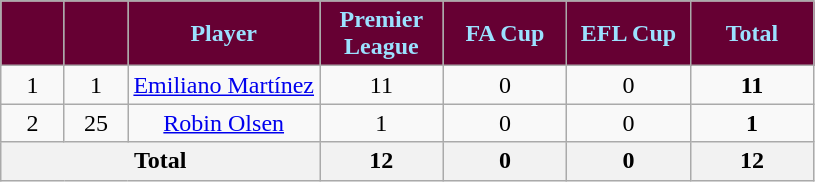<table class="wikitable sortable" style="text-align:center">
<tr>
<th style="background:#660033;color:#9be1ff; width:35px;"></th>
<th style="background:#660033;color:#9be1ff; width:35px;"></th>
<th style="background:#660033;color:#9be1ff;">Player</th>
<th style="background:#660033;color:#9be1ff; width:75px;">Premier League</th>
<th style="background:#660033;color:#9be1ff; width:75px;">FA Cup</th>
<th style="background:#660033;color:#9be1ff; width:75px;">EFL Cup</th>
<th style="background:#660033;color:#9be1ff; width:75px;"><strong>Total</strong></th>
</tr>
<tr>
<td>1</td>
<td>1</td>
<td> <a href='#'>Emiliano Martínez</a></td>
<td>11</td>
<td>0</td>
<td>0</td>
<td><strong>11</strong></td>
</tr>
<tr>
<td>2</td>
<td>25</td>
<td> <a href='#'>Robin Olsen</a></td>
<td>1</td>
<td>0</td>
<td>0</td>
<td><strong>1</strong></td>
</tr>
<tr class="sortbottom">
<th colspan="3"><strong>Total</strong></th>
<th>12</th>
<th>0</th>
<th>0</th>
<th>12</th>
</tr>
</table>
